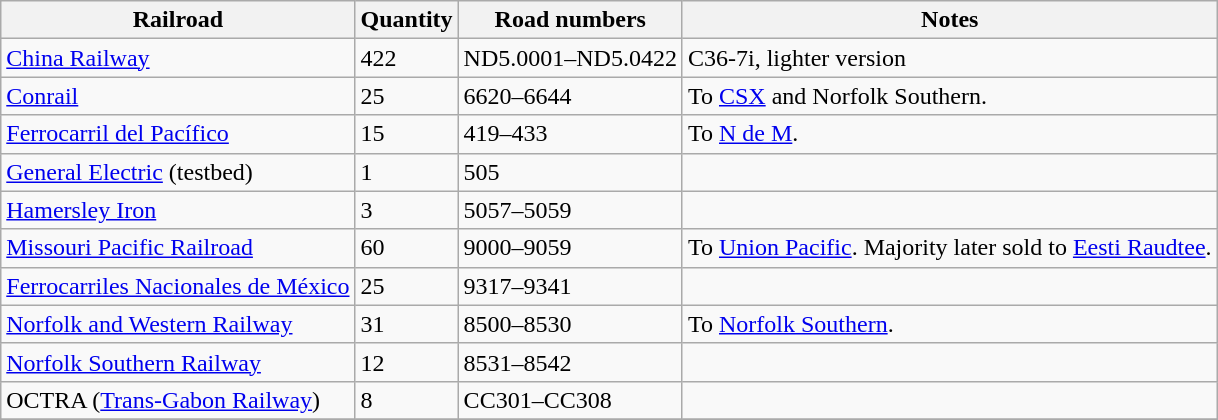<table class="wikitable">
<tr>
<th bgcolor=c0c090>Railroad</th>
<th bgcolor=c0c090>Quantity</th>
<th bgcolor=c0c090>Road numbers</th>
<th bgcolor=c0c090>Notes</th>
</tr>
<tr>
<td><a href='#'>China Railway</a></td>
<td>422</td>
<td>ND5.0001–ND5.0422</td>
<td>C36-7i, lighter version</td>
</tr>
<tr>
<td><a href='#'>Conrail</a></td>
<td>25</td>
<td>6620–6644</td>
<td>To <a href='#'>CSX</a> and Norfolk Southern.</td>
</tr>
<tr>
<td><a href='#'>Ferrocarril del Pacífico</a></td>
<td>15</td>
<td>419–433</td>
<td>To <a href='#'>N de M</a>.</td>
</tr>
<tr>
<td><a href='#'>General Electric</a> (testbed)</td>
<td>1</td>
<td>505</td>
<td></td>
</tr>
<tr>
<td><a href='#'>Hamersley Iron</a></td>
<td>3</td>
<td>5057–5059</td>
<td></td>
</tr>
<tr>
<td><a href='#'>Missouri Pacific Railroad</a></td>
<td>60</td>
<td>9000–9059</td>
<td>To <a href='#'>Union Pacific</a>. Majority later sold to <a href='#'>Eesti Raudtee</a>.</td>
</tr>
<tr>
<td><a href='#'>Ferrocarriles Nacionales de México</a></td>
<td>25</td>
<td>9317–9341</td>
<td></td>
</tr>
<tr>
<td><a href='#'>Norfolk and Western Railway</a></td>
<td>31</td>
<td>8500–8530</td>
<td>To <a href='#'>Norfolk Southern</a>.</td>
</tr>
<tr>
<td><a href='#'>Norfolk Southern Railway</a></td>
<td>12</td>
<td>8531–8542</td>
<td></td>
</tr>
<tr>
<td>OCTRA (<a href='#'>Trans-Gabon Railway</a>)</td>
<td>8</td>
<td>CC301–CC308</td>
<td></td>
</tr>
<tr>
</tr>
</table>
